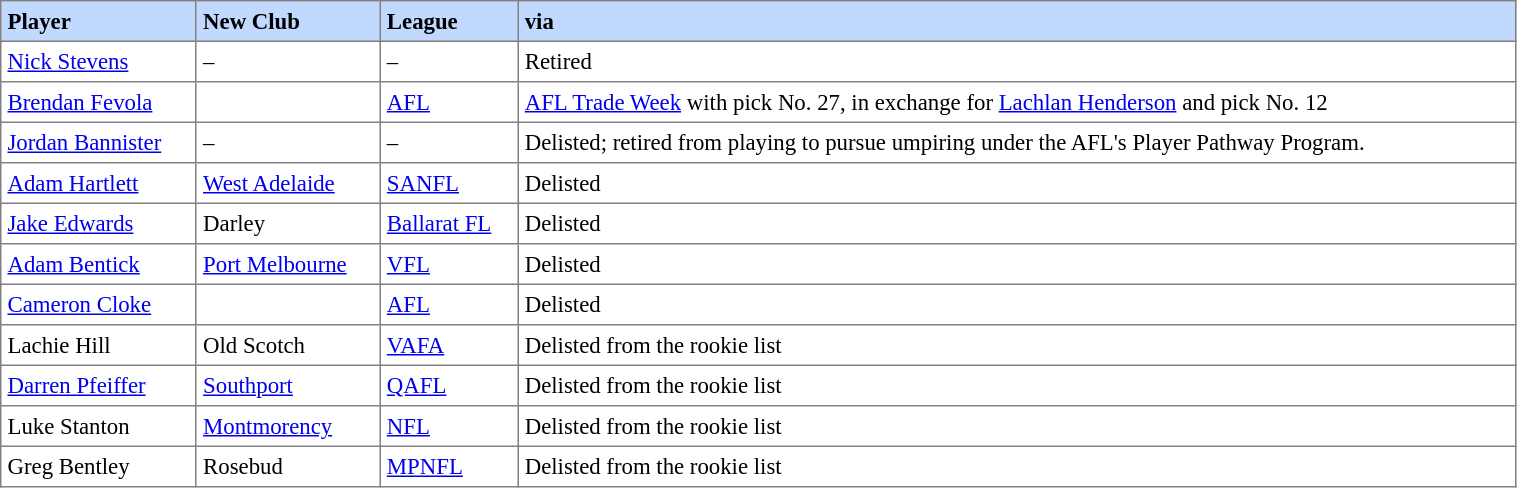<table border="1" cellpadding="4" cellspacing="0"  style="text-align:left; font-size:95%; border-collapse:collapse; width:80%;">
<tr style="background:#C1D8FF;">
<th>Player</th>
<th>New Club</th>
<th>League</th>
<th>via</th>
</tr>
<tr>
<td> <a href='#'>Nick Stevens</a></td>
<td>–</td>
<td>–</td>
<td>Retired</td>
</tr>
<tr>
<td> <a href='#'>Brendan Fevola</a></td>
<td></td>
<td><a href='#'>AFL</a></td>
<td><a href='#'>AFL Trade Week</a> with pick No. 27, in exchange for <a href='#'>Lachlan Henderson</a> and pick No. 12</td>
</tr>
<tr>
<td> <a href='#'>Jordan Bannister</a></td>
<td>–</td>
<td>–</td>
<td>Delisted; retired from playing to pursue umpiring under the AFL's Player Pathway Program.</td>
</tr>
<tr>
<td> <a href='#'>Adam Hartlett</a></td>
<td><a href='#'>West Adelaide</a></td>
<td><a href='#'>SANFL</a></td>
<td>Delisted</td>
</tr>
<tr>
<td> <a href='#'>Jake Edwards</a></td>
<td>Darley</td>
<td><a href='#'>Ballarat FL</a></td>
<td>Delisted</td>
</tr>
<tr>
<td> <a href='#'>Adam Bentick</a></td>
<td><a href='#'>Port Melbourne</a></td>
<td><a href='#'>VFL</a></td>
<td>Delisted</td>
</tr>
<tr>
<td> <a href='#'>Cameron Cloke</a></td>
<td></td>
<td><a href='#'>AFL</a></td>
<td>Delisted</td>
</tr>
<tr>
<td> Lachie Hill</td>
<td>Old Scotch</td>
<td><a href='#'>VAFA</a></td>
<td>Delisted from the rookie list</td>
</tr>
<tr>
<td> <a href='#'>Darren Pfeiffer</a></td>
<td><a href='#'>Southport</a></td>
<td><a href='#'>QAFL</a></td>
<td>Delisted from the rookie list</td>
</tr>
<tr>
<td> Luke Stanton</td>
<td><a href='#'>Montmorency</a></td>
<td><a href='#'>NFL</a></td>
<td>Delisted from the rookie list</td>
</tr>
<tr>
<td> Greg Bentley</td>
<td>Rosebud</td>
<td><a href='#'>MPNFL</a></td>
<td>Delisted from the rookie list</td>
</tr>
</table>
